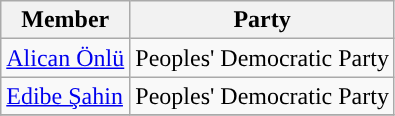<table class="wikitable">
<tr>
<th>Member</th>
<th>Party</th>
</tr>
<tr>
<td><a href='#'>Alican Önlü</a></td>
<td style="background:">Peoples' Democratic Party</td>
</tr>
<tr>
<td><a href='#'>Edibe Şahin</a></td>
<td style="background:">Peoples' Democratic Party</td>
</tr>
<tr>
</tr>
</table>
